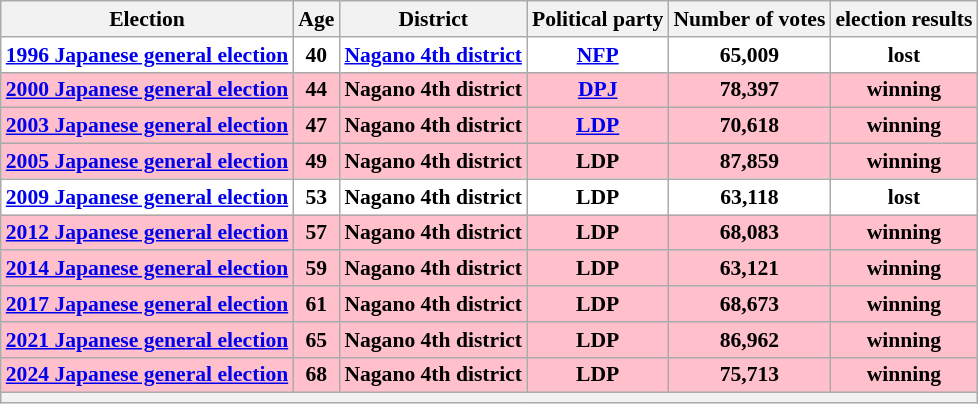<table class="wikitable" style="text-align:center; font-size:90%">
<tr>
<th>Election</th>
<th>Age</th>
<th>District</th>
<th>Political party</th>
<th>Number of votes</th>
<th>election results</th>
</tr>
<tr>
<td style="background:white;"><strong><a href='#'>1996 Japanese general election</a></strong></td>
<td style="background:white;"><strong>40</strong></td>
<td style="background:white;"><strong><a href='#'>Nagano 4th district</a></strong></td>
<td style="background:white;"><strong><a href='#'>NFP</a></strong></td>
<td style="background:white;"><strong>65,009</strong></td>
<td style="background:white;"><strong>lost</strong></td>
</tr>
<tr>
<td style="background:Pink;"><strong><a href='#'>2000 Japanese general election</a></strong></td>
<td style="background:Pink;"><strong>44</strong></td>
<td style="background:Pink;"><strong>Nagano 4th district</strong></td>
<td style="background:Pink;"><strong><a href='#'>DPJ</a></strong></td>
<td style="background:Pink;"><strong>78,397</strong></td>
<td style="background:Pink;"><strong>winning</strong></td>
</tr>
<tr>
<td style="background:Pink;"><strong><a href='#'>2003 Japanese general election</a></strong></td>
<td style="background:Pink;"><strong>47</strong></td>
<td style="background:Pink;"><strong>Nagano 4th district</strong></td>
<td style="background:Pink;"><strong><a href='#'>LDP</a></strong></td>
<td style="background:Pink;"><strong>70,618</strong></td>
<td style="background:Pink;"><strong>winning</strong></td>
</tr>
<tr>
<td style="background:Pink;"><strong><a href='#'>2005 Japanese general election</a></strong></td>
<td style="background:Pink;"><strong>49</strong></td>
<td style="background:Pink;"><strong>Nagano 4th district</strong></td>
<td style="background:Pink;"><strong>LDP</strong></td>
<td style="background:Pink;"><strong>87,859</strong></td>
<td style="background:Pink;"><strong>winning</strong></td>
</tr>
<tr>
<td style="background:white;"><strong><a href='#'>2009 Japanese general election</a></strong></td>
<td style="background:white;"><strong>53</strong></td>
<td style="background:white;"><strong>Nagano 4th district</strong></td>
<td style="background:white;"><strong>LDP</strong></td>
<td style="background:white;"><strong>63,118</strong></td>
<td style="background:white;"><strong>lost</strong></td>
</tr>
<tr>
<td style="background:Pink;"><strong><a href='#'>2012 Japanese general election</a></strong></td>
<td style="background:Pink;"><strong>57</strong></td>
<td style="background:Pink;"><strong>Nagano 4th district</strong></td>
<td style="background:Pink;"><strong>LDP</strong></td>
<td style="background:Pink;"><strong>68,083</strong></td>
<td style="background:Pink;"><strong>winning</strong></td>
</tr>
<tr>
<td style="background:Pink;"><strong><a href='#'>2014 Japanese general election</a></strong></td>
<td style="background:Pink;"><strong>59</strong></td>
<td style="background:Pink;"><strong>Nagano 4th district</strong></td>
<td style="background:Pink;"><strong>LDP</strong></td>
<td style="background:Pink;"><strong>63,121</strong></td>
<td style="background:Pink;"><strong>winning</strong></td>
</tr>
<tr>
<td style="background:Pink;"><strong><a href='#'>2017 Japanese general election</a></strong></td>
<td style="background:Pink;"><strong>61</strong></td>
<td style="background:Pink;"><strong>Nagano 4th district</strong></td>
<td style="background:Pink;"><strong>LDP</strong></td>
<td style="background:Pink;"><strong>68,673</strong></td>
<td style="background:Pink;"><strong>winning</strong></td>
</tr>
<tr>
<td style="background:Pink;"><strong><a href='#'>2021 Japanese general election</a></strong></td>
<td style="background:Pink;"><strong>65</strong></td>
<td style="background:Pink;"><strong>Nagano 4th district</strong></td>
<td style="background:Pink;"><strong>LDP</strong></td>
<td style="background:Pink;"><strong>86,962</strong></td>
<td style="background:Pink;"><strong>winning</strong></td>
</tr>
<tr>
<td style="background:Pink;"><strong><a href='#'>2024 Japanese general election</a> </strong></td>
<td style="background:Pink;"><strong>68</strong></td>
<td style="background:Pink;"><strong>Nagano 4th district</strong></td>
<td style="background:Pink;"><strong>LDP</strong></td>
<td style="background:Pink;"><strong>75,713</strong></td>
<td style="background:Pink;"><strong>winning</strong></td>
</tr>
<tr>
<th colspan="6"></th>
</tr>
</table>
